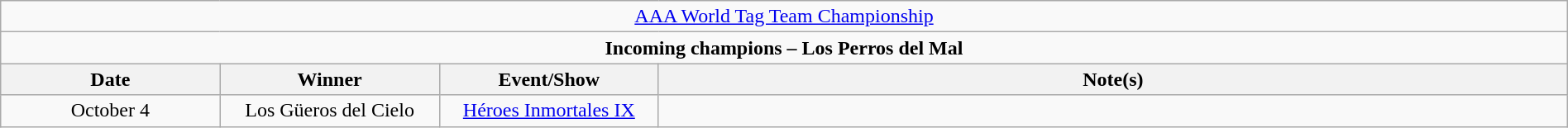<table class="wikitable" style="text-align:center; width:100%;">
<tr>
<td colspan="5"><a href='#'>AAA World Tag Team Championship</a></td>
</tr>
<tr>
<td colspan="5"><strong>Incoming champions – Los Perros del Mal </strong></td>
</tr>
<tr>
<th width="14%">Date</th>
<th width="14%">Winner</th>
<th width="14%">Event/Show</th>
<th width="58%">Note(s)</th>
</tr>
<tr>
<td>October 4</td>
<td>Los Güeros del Cielo<br></td>
<td><a href='#'>Héroes Inmortales IX</a></td>
<td align="left"></td>
</tr>
</table>
